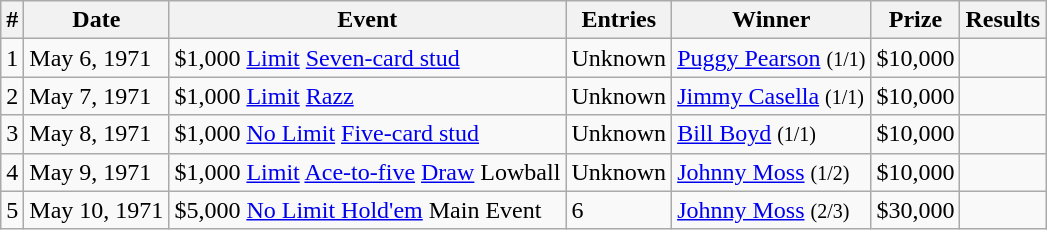<table class="wikitable sortable">
<tr>
<th>#</th>
<th>Date</th>
<th bgcolor="#FFEBAD">Event</th>
<th>Entries</th>
<th bgcolor="#FFEBAD">Winner</th>
<th bgcolor="#FFEBAD">Prize</th>
<th bgcolor="#FFEBAD">Results</th>
</tr>
<tr>
<td>1</td>
<td>May 6, 1971</td>
<td>$1,000 <a href='#'>Limit</a> <a href='#'>Seven-card stud</a></td>
<td>Unknown</td>
<td><a href='#'>Puggy Pearson</a> <small>(1/1)</small></td>
<td>$10,000</td>
<td></td>
</tr>
<tr>
<td>2</td>
<td>May 7, 1971</td>
<td>$1,000 <a href='#'>Limit</a> <a href='#'>Razz</a></td>
<td>Unknown</td>
<td><a href='#'>Jimmy Casella</a> <small>(1/1)</small></td>
<td>$10,000</td>
<td></td>
</tr>
<tr>
<td>3</td>
<td>May 8, 1971</td>
<td>$1,000 <a href='#'>No Limit</a> <a href='#'>Five-card stud</a></td>
<td>Unknown</td>
<td><a href='#'>Bill Boyd</a> <small>(1/1)</small></td>
<td>$10,000</td>
<td></td>
</tr>
<tr>
<td>4</td>
<td>May 9, 1971</td>
<td>$1,000 <a href='#'>Limit</a> <a href='#'>Ace-to-five</a> <a href='#'>Draw</a> Lowball</td>
<td>Unknown</td>
<td><a href='#'>Johnny Moss</a>  <small>(1/2)</small></td>
<td>$10,000</td>
<td></td>
</tr>
<tr>
<td>5</td>
<td>May 10, 1971</td>
<td>$5,000 <a href='#'>No Limit Hold'em</a> Main Event</td>
<td>6</td>
<td><a href='#'>Johnny Moss</a>  <small>(2/3)</small></td>
<td>$30,000</td>
<td></td>
</tr>
</table>
